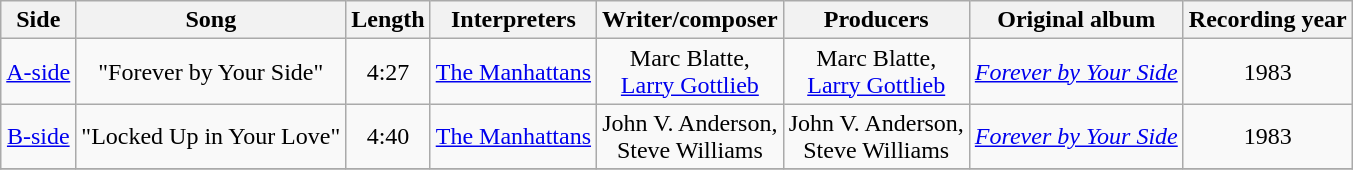<table class="wikitable">
<tr>
<th>Side</th>
<th>Song</th>
<th>Length</th>
<th>Interpreters</th>
<th>Writer/composer</th>
<th>Producers</th>
<th>Original album</th>
<th>Recording year</th>
</tr>
<tr>
<td align="center"><a href='#'>A-side</a></td>
<td align="center">"Forever by Your Side"</td>
<td align="center">4:27</td>
<td align="center"><a href='#'>The Manhattans</a></td>
<td align="center">Marc Blatte,<br> <a href='#'>Larry Gottlieb</a></td>
<td align="center">Marc Blatte,<br> <a href='#'>Larry Gottlieb</a></td>
<td align="center"><em><a href='#'>Forever by Your Side</a></em></td>
<td align="center">1983</td>
</tr>
<tr>
<td align="center"><a href='#'>B-side</a></td>
<td align="center">"Locked Up in Your Love"</td>
<td align="center">4:40</td>
<td align="center"><a href='#'>The Manhattans</a></td>
<td align="center">John V. Anderson,<br> Steve Williams</td>
<td align="center">John V. Anderson,<br> Steve Williams</td>
<td align="center"><em><a href='#'>Forever by Your Side</a></em></td>
<td align="center">1983</td>
</tr>
<tr>
</tr>
</table>
